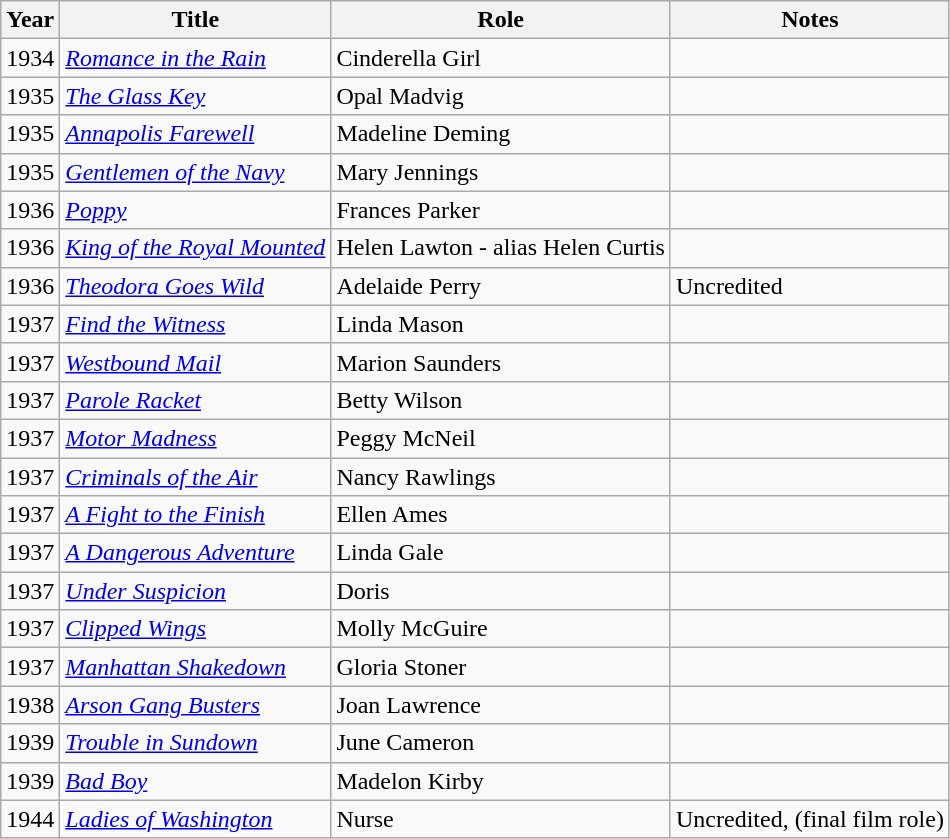<table class="wikitable">
<tr>
<th>Year</th>
<th>Title</th>
<th>Role</th>
<th>Notes</th>
</tr>
<tr>
<td>1934</td>
<td><em><a href='#'>Romance in the Rain</a></em></td>
<td>Cinderella Girl</td>
<td></td>
</tr>
<tr>
<td>1935</td>
<td><em><a href='#'>The Glass Key</a></em></td>
<td>Opal Madvig</td>
<td></td>
</tr>
<tr>
<td>1935</td>
<td><em><a href='#'>Annapolis Farewell</a></em></td>
<td>Madeline Deming</td>
<td></td>
</tr>
<tr>
<td>1935</td>
<td><em><a href='#'>Gentlemen of the Navy</a></em></td>
<td>Mary Jennings</td>
<td></td>
</tr>
<tr>
<td>1936</td>
<td><em><a href='#'>Poppy</a></em></td>
<td>Frances Parker</td>
<td></td>
</tr>
<tr>
<td>1936</td>
<td><em><a href='#'>King of the Royal Mounted</a></em></td>
<td>Helen Lawton - alias Helen Curtis</td>
<td></td>
</tr>
<tr>
<td>1936</td>
<td><em><a href='#'>Theodora Goes Wild</a></em></td>
<td>Adelaide Perry</td>
<td>Uncredited</td>
</tr>
<tr>
<td>1937</td>
<td><em><a href='#'>Find the Witness</a></em></td>
<td>Linda Mason</td>
<td></td>
</tr>
<tr>
<td>1937</td>
<td><em><a href='#'>Westbound Mail</a></em></td>
<td>Marion Saunders</td>
<td></td>
</tr>
<tr>
<td>1937</td>
<td><em><a href='#'>Parole Racket</a></em></td>
<td>Betty Wilson</td>
<td></td>
</tr>
<tr>
<td>1937</td>
<td><em><a href='#'>Motor Madness</a></em></td>
<td>Peggy McNeil</td>
<td></td>
</tr>
<tr>
<td>1937</td>
<td><em><a href='#'>Criminals of the Air</a></em></td>
<td>Nancy Rawlings</td>
<td></td>
</tr>
<tr>
<td>1937</td>
<td><em><a href='#'>A Fight to the Finish</a></em></td>
<td>Ellen Ames</td>
<td></td>
</tr>
<tr>
<td>1937</td>
<td><em><a href='#'>A Dangerous Adventure</a></em></td>
<td>Linda Gale</td>
<td></td>
</tr>
<tr>
<td>1937</td>
<td><em><a href='#'>Under Suspicion</a></em></td>
<td>Doris</td>
<td></td>
</tr>
<tr>
<td>1937</td>
<td><em><a href='#'>Clipped Wings</a></em></td>
<td>Molly McGuire</td>
<td></td>
</tr>
<tr>
<td>1937</td>
<td><em><a href='#'>Manhattan Shakedown</a></em></td>
<td>Gloria Stoner</td>
<td></td>
</tr>
<tr>
<td>1938</td>
<td><em><a href='#'>Arson Gang Busters</a></em></td>
<td>Joan Lawrence</td>
<td></td>
</tr>
<tr>
<td>1939</td>
<td><em><a href='#'>Trouble in Sundown</a></em></td>
<td>June Cameron</td>
<td></td>
</tr>
<tr>
<td>1939</td>
<td><em><a href='#'>Bad Boy</a></em></td>
<td>Madelon Kirby</td>
<td></td>
</tr>
<tr>
<td>1944</td>
<td><em><a href='#'>Ladies of Washington</a></em></td>
<td>Nurse</td>
<td>Uncredited, (final film role)</td>
</tr>
</table>
